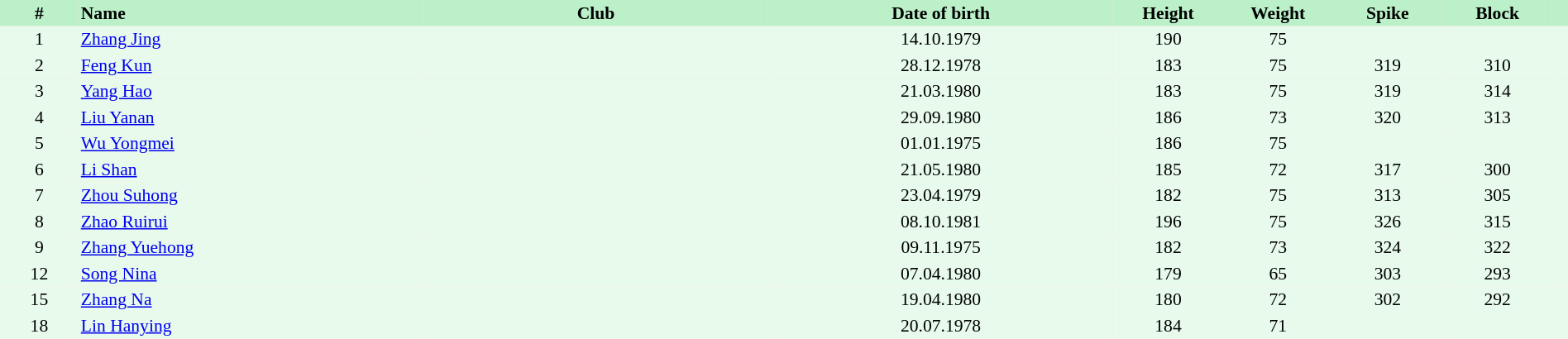<table border=0 cellpadding=2 cellspacing=0  |- bgcolor=#FFECCE style="text-align:center; font-size:90%;" width=100%>
<tr bgcolor=#BBF0C9>
<th width=5%>#</th>
<th style="width:22%; text-align:left;">Name</th>
<th width=22%>Club</th>
<th width=22%>Date of birth</th>
<th width=7%>Height</th>
<th width=7%>Weight</th>
<th width=7%>Spike</th>
<th width=7%>Block</th>
<th></th>
</tr>
<tr bgcolor=#E7FAEC>
<td>1</td>
<td align=left><a href='#'>Zhang Jing</a></td>
<td></td>
<td>14.10.1979</td>
<td>190</td>
<td>75</td>
<td></td>
<td></td>
<td></td>
</tr>
<tr bgcolor=#E7FAEC>
<td>2</td>
<td align=left><a href='#'>Feng Kun</a></td>
<td></td>
<td>28.12.1978</td>
<td>183</td>
<td>75</td>
<td>319</td>
<td>310</td>
<td></td>
</tr>
<tr bgcolor=#E7FAEC>
<td>3</td>
<td align=left><a href='#'>Yang Hao</a></td>
<td></td>
<td>21.03.1980</td>
<td>183</td>
<td>75</td>
<td>319</td>
<td>314</td>
<td></td>
</tr>
<tr bgcolor=#E7FAEC>
<td>4</td>
<td align=left><a href='#'>Liu Yanan</a></td>
<td></td>
<td>29.09.1980</td>
<td>186</td>
<td>73</td>
<td>320</td>
<td>313</td>
<td></td>
</tr>
<tr bgcolor=#E7FAEC>
<td>5</td>
<td align=left><a href='#'>Wu Yongmei</a></td>
<td></td>
<td>01.01.1975</td>
<td>186</td>
<td>75</td>
<td></td>
<td></td>
<td></td>
</tr>
<tr bgcolor=#E7FAEC>
<td>6</td>
<td align=left><a href='#'>Li Shan</a></td>
<td></td>
<td>21.05.1980</td>
<td>185</td>
<td>72</td>
<td>317</td>
<td>300</td>
<td></td>
</tr>
<tr bgcolor=#E7FAEC>
<td>7</td>
<td align=left><a href='#'>Zhou Suhong</a></td>
<td></td>
<td>23.04.1979</td>
<td>182</td>
<td>75</td>
<td>313</td>
<td>305</td>
<td></td>
</tr>
<tr bgcolor=#E7FAEC>
<td>8</td>
<td align=left><a href='#'>Zhao Ruirui</a></td>
<td></td>
<td>08.10.1981</td>
<td>196</td>
<td>75</td>
<td>326</td>
<td>315</td>
<td></td>
</tr>
<tr bgcolor=#E7FAEC>
<td>9</td>
<td align=left><a href='#'>Zhang Yuehong</a></td>
<td></td>
<td>09.11.1975</td>
<td>182</td>
<td>73</td>
<td>324</td>
<td>322</td>
<td></td>
</tr>
<tr bgcolor=#E7FAEC>
<td>12</td>
<td align=left><a href='#'>Song Nina</a></td>
<td></td>
<td>07.04.1980</td>
<td>179</td>
<td>65</td>
<td>303</td>
<td>293</td>
<td></td>
</tr>
<tr bgcolor=#E7FAEC>
<td>15</td>
<td align=left><a href='#'>Zhang Na</a></td>
<td></td>
<td>19.04.1980</td>
<td>180</td>
<td>72</td>
<td>302</td>
<td>292</td>
<td></td>
</tr>
<tr bgcolor=#E7FAEC>
<td>18</td>
<td align=left><a href='#'>Lin Hanying</a></td>
<td></td>
<td>20.07.1978</td>
<td>184</td>
<td>71</td>
<td></td>
<td></td>
<td></td>
</tr>
</table>
